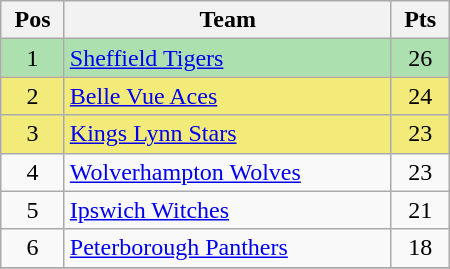<table class=wikitable width="300">
<tr>
<th>Pos</th>
<th>Team</th>
<th>Pts</th>
</tr>
<tr style="background:#ACE1AF;">
<td align="center">1</td>
<td><a href='#'>Sheffield Tigers</a></td>
<td align="center">26</td>
</tr>
<tr style="background:#f2ea79;">
<td align="center">2</td>
<td><a href='#'>Belle Vue Aces</a></td>
<td align="center">24</td>
</tr>
<tr style="background:#f2ea79;">
<td align="center">3</td>
<td><a href='#'>Kings Lynn Stars</a></td>
<td align="center">23</td>
</tr>
<tr>
<td align="center">4</td>
<td><a href='#'>Wolverhampton Wolves</a></td>
<td align="center">23</td>
</tr>
<tr>
<td align="center">5</td>
<td><a href='#'>Ipswich Witches</a></td>
<td align="center">21</td>
</tr>
<tr>
<td align="center">6</td>
<td><a href='#'>Peterborough Panthers</a></td>
<td align="center">18</td>
</tr>
<tr>
</tr>
</table>
